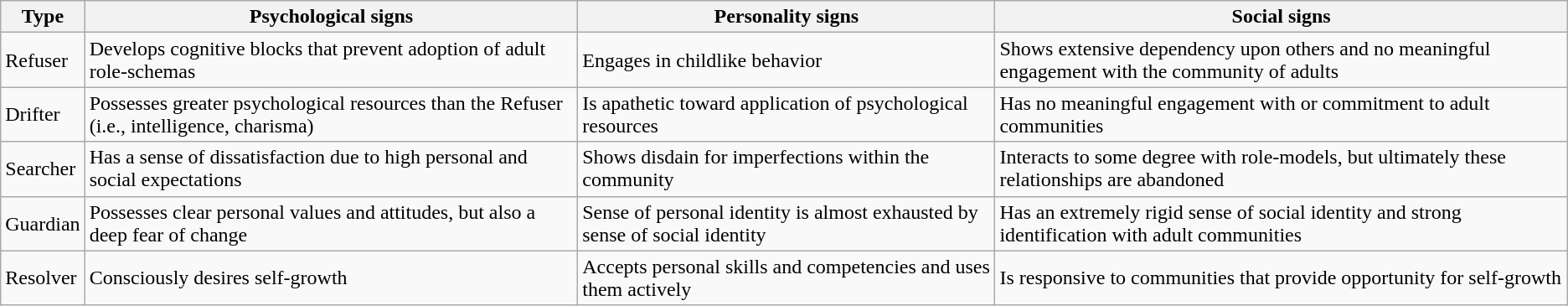<table class="wikitable">
<tr>
<th>Type</th>
<th>Psychological signs</th>
<th>Personality signs</th>
<th>Social signs</th>
</tr>
<tr>
<td>Refuser</td>
<td>Develops cognitive blocks that prevent adoption of adult role-schemas</td>
<td>Engages in childlike behavior</td>
<td>Shows extensive dependency upon others and no meaningful engagement with the community of adults</td>
</tr>
<tr>
<td>Drifter</td>
<td>Possesses greater psychological resources than the Refuser (i.e., intelligence, charisma)</td>
<td>Is apathetic toward application of psychological resources</td>
<td>Has no meaningful engagement with or commitment to adult communities</td>
</tr>
<tr>
<td>Searcher</td>
<td>Has a sense of dissatisfaction due to high personal and social expectations</td>
<td>Shows disdain for imperfections within the community</td>
<td>Interacts to some degree with role-models, but ultimately these relationships are abandoned</td>
</tr>
<tr>
<td>Guardian</td>
<td>Possesses clear personal values and attitudes, but also a deep fear of change</td>
<td>Sense of personal identity is almost exhausted by sense of social identity</td>
<td>Has an extremely rigid sense of social identity and strong identification with adult communities</td>
</tr>
<tr>
<td>Resolver</td>
<td>Consciously desires self-growth</td>
<td>Accepts personal skills and competencies and uses them actively</td>
<td>Is responsive to communities that provide opportunity for self-growth</td>
</tr>
</table>
